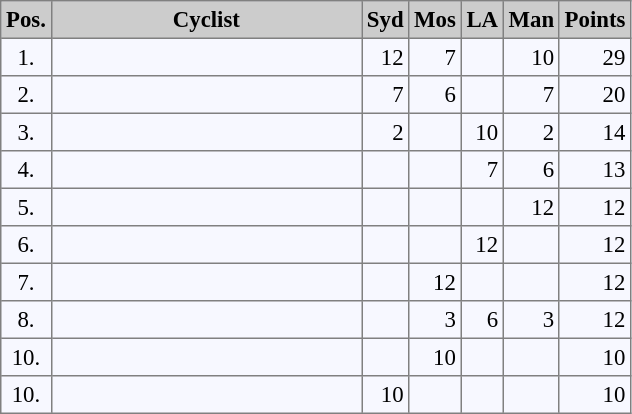<table bgcolor="#f7f8ff" cellpadding="3" cellspacing="0" border="1" style="font-size: 95%; border: gray solid 1px; border-collapse: collapse;">
<tr bgcolor="#CCCCCC">
<td align="center" width="10"><strong>Pos.</strong></td>
<td align="center" width="200"><strong>Cyclist</strong></td>
<td align="center" width="20"><strong>Syd</strong></td>
<td align="center" width="20"><strong>Mos</strong></td>
<td align="center" width="20"><strong>LA</strong></td>
<td align="center" width="20"><strong>Man</strong></td>
<td align="center" width="20"><strong>Points</strong></td>
</tr>
<tr align="left">
<td align="center">1.</td>
<td></td>
<td align="right">12</td>
<td align="right">7</td>
<td align="right"></td>
<td align="right">10</td>
<td align="right">29</td>
</tr>
<tr align="left">
<td align="center">2.</td>
<td></td>
<td align="right">7</td>
<td align="right">6</td>
<td align="right"></td>
<td align="right">7</td>
<td align="right">20</td>
</tr>
<tr align="left">
<td align="center">3.</td>
<td></td>
<td align="right">2</td>
<td align="right"></td>
<td align="right">10</td>
<td align="right">2</td>
<td align="right">14</td>
</tr>
<tr align="left">
<td align="center">4.</td>
<td></td>
<td align="right"></td>
<td align="right"></td>
<td align="right">7</td>
<td align="right">6</td>
<td align="right">13</td>
</tr>
<tr align="left">
<td align="center">5.</td>
<td></td>
<td align="right"></td>
<td align="right"></td>
<td align="right"></td>
<td align="right">12</td>
<td align="right">12</td>
</tr>
<tr align="left">
<td align="center">6.</td>
<td></td>
<td align="right"></td>
<td align="right"></td>
<td align="right">12</td>
<td align="right"></td>
<td align="right">12</td>
</tr>
<tr align="left">
<td align="center">7.</td>
<td></td>
<td align="right"></td>
<td align="right">12</td>
<td align="right"></td>
<td align="right"></td>
<td align="right">12</td>
</tr>
<tr align="left">
<td align="center">8.</td>
<td></td>
<td align="right"></td>
<td align="right">3</td>
<td align="right">6</td>
<td align="right">3</td>
<td align="right">12</td>
</tr>
<tr align="left">
<td align="center">10.</td>
<td></td>
<td align="right"></td>
<td align="right">10</td>
<td align="right"></td>
<td align="right"></td>
<td align="right">10</td>
</tr>
<tr align="left">
<td align="center">10.</td>
<td></td>
<td align="right">10</td>
<td align="right"></td>
<td align="right"></td>
<td align="right"></td>
<td align="right">10</td>
</tr>
</table>
